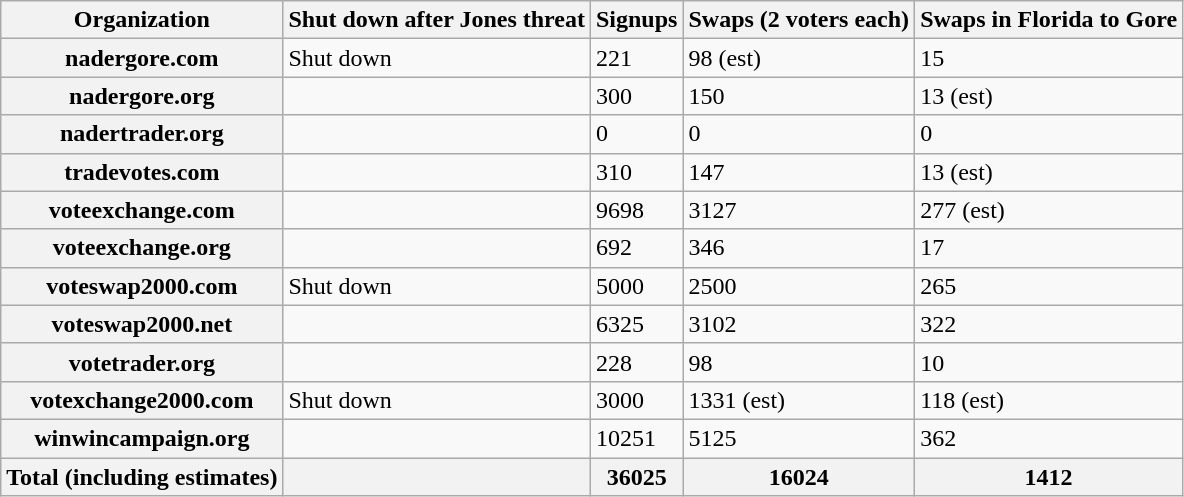<table class="wikitable">
<tr>
<th>Organization</th>
<th>Shut down after Jones threat</th>
<th>Signups</th>
<th>Swaps (2 voters each)</th>
<th>Swaps in Florida to Gore</th>
</tr>
<tr>
<th>nadergore.com</th>
<td>Shut down</td>
<td>221</td>
<td>98 (est)</td>
<td>15</td>
</tr>
<tr>
<th>nadergore.org</th>
<td></td>
<td>300</td>
<td>150</td>
<td>13 (est)</td>
</tr>
<tr>
<th>nadertrader.org</th>
<td></td>
<td>0</td>
<td>0</td>
<td>0</td>
</tr>
<tr>
<th>tradevotes.com</th>
<td></td>
<td>310</td>
<td>147</td>
<td>13 (est)</td>
</tr>
<tr>
<th>voteexchange.com</th>
<td></td>
<td>9698</td>
<td>3127</td>
<td>277 (est)</td>
</tr>
<tr>
<th>voteexchange.org</th>
<td></td>
<td>692</td>
<td>346</td>
<td>17</td>
</tr>
<tr>
<th>voteswap2000.com</th>
<td>Shut down</td>
<td>5000</td>
<td>2500</td>
<td>265</td>
</tr>
<tr>
<th>voteswap2000.net</th>
<td></td>
<td>6325</td>
<td>3102</td>
<td>322</td>
</tr>
<tr>
<th>votetrader.org</th>
<td></td>
<td>228</td>
<td>98</td>
<td>10</td>
</tr>
<tr>
<th>votexchange2000.com</th>
<td>Shut down</td>
<td>3000</td>
<td>1331 (est)</td>
<td>118 (est)</td>
</tr>
<tr>
<th>winwincampaign.org</th>
<td></td>
<td>10251</td>
<td>5125</td>
<td>362</td>
</tr>
<tr>
<th>Total (including estimates)</th>
<th></th>
<th>36025</th>
<th>16024</th>
<th>1412</th>
</tr>
</table>
